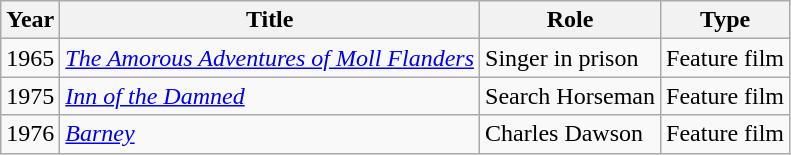<table class="wikitable">
<tr>
<th>Year</th>
<th>Title</th>
<th>Role</th>
<th>Type</th>
</tr>
<tr>
<td>1965</td>
<td><em><a href='#'>The Amorous Adventures of Moll Flanders</a></em></td>
<td>Singer in prison</td>
<td>Feature film</td>
</tr>
<tr>
<td>1975</td>
<td><em><a href='#'>Inn of the Damned</a></em></td>
<td>Search Horseman</td>
<td>Feature film</td>
</tr>
<tr>
<td>1976</td>
<td><em><a href='#'>Barney</a></em></td>
<td>Charles Dawson</td>
<td>Feature film</td>
</tr>
</table>
